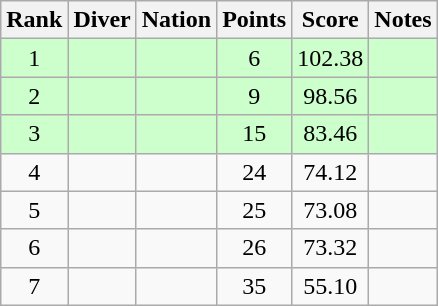<table class="wikitable sortable" style="text-align:center">
<tr>
<th>Rank</th>
<th>Diver</th>
<th>Nation</th>
<th>Points</th>
<th>Score</th>
<th>Notes</th>
</tr>
<tr style="background:#cfc;">
<td>1</td>
<td align=left></td>
<td align=left></td>
<td>6</td>
<td>102.38</td>
<td></td>
</tr>
<tr style="background:#cfc;">
<td>2</td>
<td align=left></td>
<td align=left></td>
<td>9</td>
<td>98.56</td>
<td></td>
</tr>
<tr style="background:#cfc;">
<td>3</td>
<td align=left></td>
<td align=left></td>
<td>15</td>
<td>83.46</td>
<td></td>
</tr>
<tr>
<td>4</td>
<td align=left></td>
<td align=left></td>
<td>24</td>
<td>74.12</td>
<td></td>
</tr>
<tr>
<td>5</td>
<td align=left></td>
<td align=left></td>
<td>25</td>
<td>73.08</td>
<td></td>
</tr>
<tr>
<td>6</td>
<td align=left></td>
<td align=left></td>
<td>26</td>
<td>73.32</td>
<td></td>
</tr>
<tr>
<td>7</td>
<td align=left></td>
<td align=left></td>
<td>35</td>
<td>55.10</td>
<td></td>
</tr>
</table>
